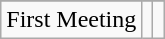<table class="wikitable">
<tr align="center">
</tr>
<tr align="center">
<td>First Meeting</td>
<td></td>
<td></td>
</tr>
</table>
